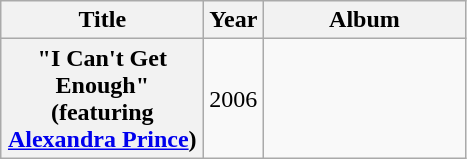<table class="wikitable plainrowheaders" style="text-align:center;">
<tr>
<th scope="col" style="width:8em;">Title</th>
<th scope="col" style="width:1em;">Year</th>
<th scope="col" style="width:8em;">Album</th>
</tr>
<tr>
<th scope="row">"I Can't Get Enough"<br><span>(featuring <a href='#'>Alexandra Prince</a>)</span></th>
<td>2006</td>
<td></td>
</tr>
</table>
